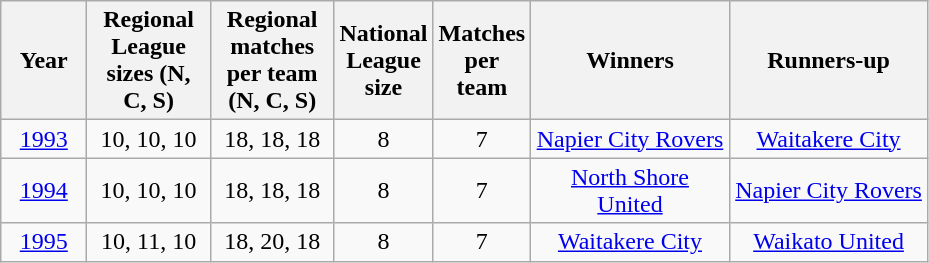<table class="wikitable">
<tr align=center>
<th width="50">Year</th>
<th width="75">Regional League sizes (N, C, S)</th>
<th width="75">Regional matches per team (N, C, S)</th>
<th width="50">National League size</th>
<th width="50">Matches per team</th>
<th width="125">Winners</th>
<th width="125">Runners-up</th>
</tr>
<tr align=center>
<td><a href='#'>1993</a></td>
<td>10, 10, 10</td>
<td>18, 18, 18</td>
<td>8</td>
<td>7</td>
<td><a href='#'>Napier City Rovers</a></td>
<td><a href='#'>Waitakere City</a></td>
</tr>
<tr align=center>
<td><a href='#'>1994</a></td>
<td>10, 10, 10</td>
<td>18, 18, 18</td>
<td>8</td>
<td>7</td>
<td><a href='#'>North Shore United</a></td>
<td><a href='#'>Napier City Rovers</a></td>
</tr>
<tr align=center>
<td><a href='#'>1995</a></td>
<td>10, 11, 10</td>
<td>18, 20, 18</td>
<td>8</td>
<td>7</td>
<td><a href='#'>Waitakere City</a></td>
<td><a href='#'>Waikato United</a></td>
</tr>
</table>
